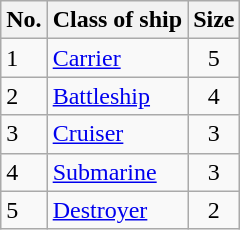<table class="wikitable">
<tr>
<th>No.</th>
<th>Class of ship</th>
<th>Size</th>
</tr>
<tr>
<td>1</td>
<td><a href='#'>Carrier</a></td>
<td style="text-align:center;">5</td>
</tr>
<tr>
<td>2</td>
<td><a href='#'>Battleship</a></td>
<td style="text-align:center;">4</td>
</tr>
<tr>
<td>3</td>
<td><a href='#'>Cruiser</a></td>
<td style="text-align:center;">3</td>
</tr>
<tr>
<td>4</td>
<td><a href='#'>Submarine</a></td>
<td style="text-align:center;">3</td>
</tr>
<tr>
<td>5</td>
<td><a href='#'>Destroyer</a></td>
<td style="text-align:center;">2</td>
</tr>
</table>
